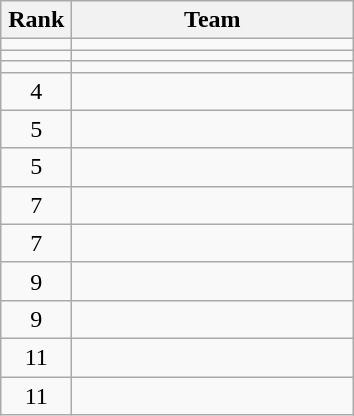<table class="wikitable" style="text-align: center;">
<tr>
<th width=40>Rank</th>
<th width=180>Team</th>
</tr>
<tr>
<td></td>
<td align=left></td>
</tr>
<tr>
<td></td>
<td align=left></td>
</tr>
<tr>
<td></td>
<td style="text-align:left;"></td>
</tr>
<tr>
<td>4</td>
<td align=left></td>
</tr>
<tr>
<td>5</td>
<td align=left></td>
</tr>
<tr>
<td>5</td>
<td align=left></td>
</tr>
<tr>
<td>7</td>
<td align=left></td>
</tr>
<tr>
<td>7</td>
<td align=left></td>
</tr>
<tr>
<td>9</td>
<td align=left></td>
</tr>
<tr>
<td>9</td>
<td align=left></td>
</tr>
<tr>
<td>11</td>
<td align=left></td>
</tr>
<tr>
<td>11</td>
<td align=left></td>
</tr>
</table>
